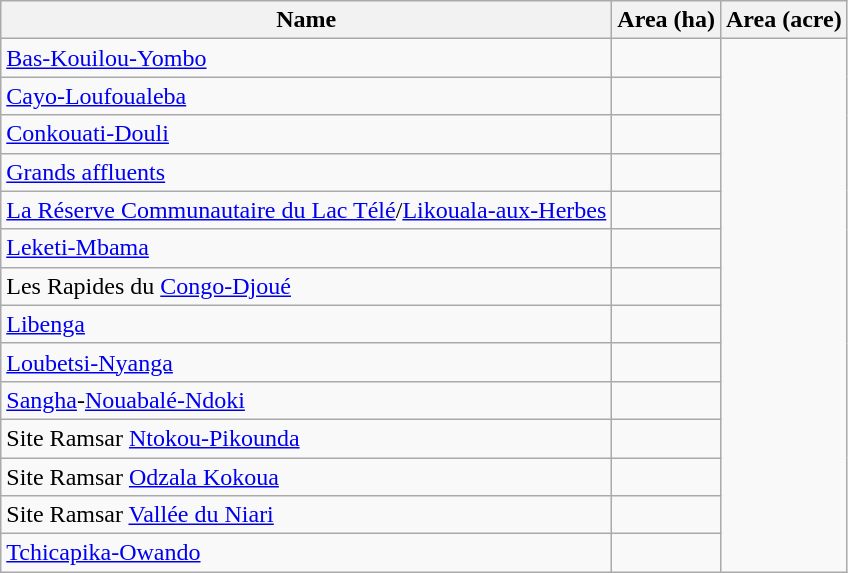<table class="wikitable sortable">
<tr>
<th scope="col" align=left>Name</th>
<th scope="col">Area (ha)</th>
<th scope="col">Area (acre)</th>
</tr>
<tr ---->
<td><a href='#'>Bas-Kouilou-Yombo</a></td>
<td></td>
</tr>
<tr ---->
<td><a href='#'>Cayo-Loufoualeba</a></td>
<td></td>
</tr>
<tr ---->
<td><a href='#'>Conkouati-Douli</a></td>
<td></td>
</tr>
<tr ---->
<td><a href='#'>Grands affluents</a></td>
<td></td>
</tr>
<tr ---->
<td><a href='#'>La Réserve Communautaire du Lac Télé</a>/<a href='#'>Likouala-aux-Herbes</a></td>
<td></td>
</tr>
<tr ---->
<td><a href='#'>Leketi-Mbama</a></td>
<td></td>
</tr>
<tr ---->
<td>Les Rapides du <a href='#'>Congo-Djoué</a></td>
<td></td>
</tr>
<tr ---->
<td><a href='#'>Libenga</a></td>
<td></td>
</tr>
<tr ---->
<td><a href='#'>Loubetsi-Nyanga</a></td>
<td></td>
</tr>
<tr ---->
<td><a href='#'>Sangha</a>-<a href='#'>Nouabalé-Ndoki</a></td>
<td></td>
</tr>
<tr ---->
<td>Site Ramsar <a href='#'>Ntokou-Pikounda</a></td>
<td></td>
</tr>
<tr ---->
<td>Site Ramsar <a href='#'>Odzala Kokoua</a></td>
<td></td>
</tr>
<tr ---->
<td>Site Ramsar <a href='#'>Vallée du Niari</a></td>
<td></td>
</tr>
<tr ---->
<td><a href='#'>Tchicapika-Owando</a></td>
<td></td>
</tr>
</table>
